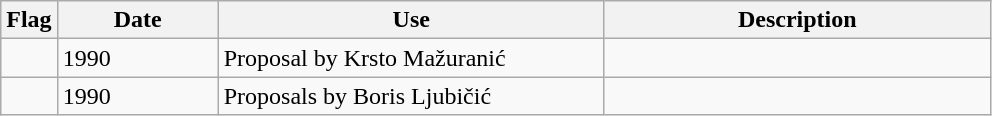<table class="wikitable">
<tr>
<th>Flag</th>
<th style="width:100px;">Date</th>
<th style="width:250px;">Use</th>
<th style="width:250px;">Description</th>
</tr>
<tr>
<td></td>
<td>1990</td>
<td>Proposal by Krsto Mažuranić</td>
<td></td>
</tr>
<tr>
<td></td>
<td>1990</td>
<td>Proposals by Boris Ljubičić</td>
<td></td>
</tr>
</table>
